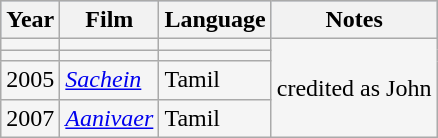<table class="wikitable sortable" style="background:#f5f5f5;">
<tr style="background:#B0C4DE;">
<th>Year</th>
<th>Film</th>
<th>Language</th>
<th class=unsortable>Notes</th>
</tr>
<tr>
<td></td>
<td></td>
<td></td>
<td rowspan="4">credited as John</td>
</tr>
<tr>
<td></td>
<td></td>
<td></td>
</tr>
<tr>
<td>2005</td>
<td><em><a href='#'>Sachein</a></em></td>
<td>Tamil</td>
</tr>
<tr>
<td>2007</td>
<td><em><a href='#'>Aanivaer</a></em></td>
<td>Tamil</td>
</tr>
</table>
